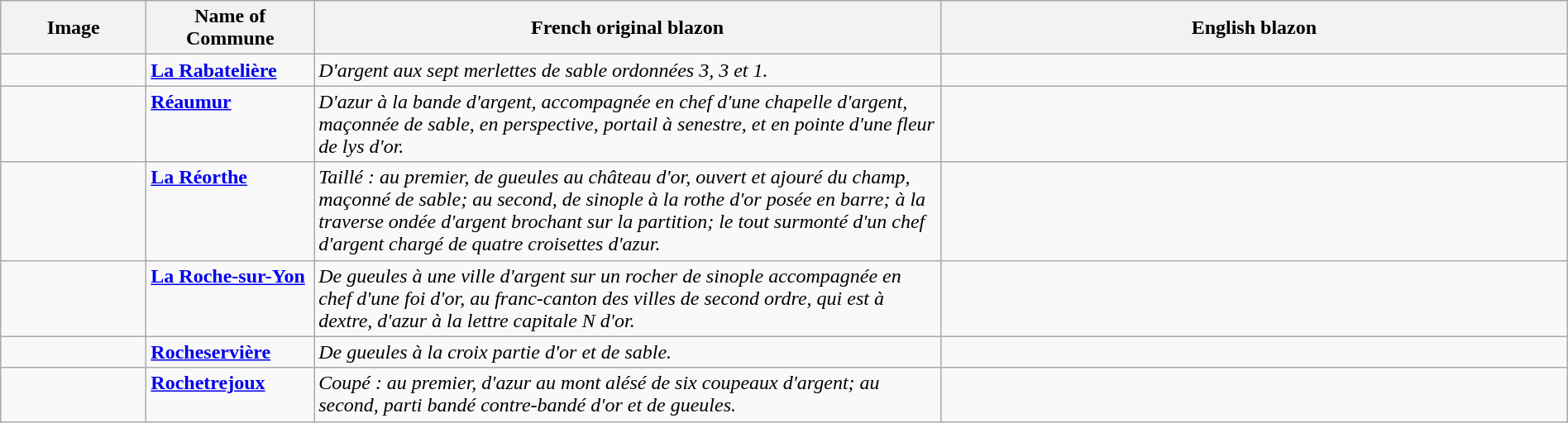<table class="wikitable" style="width:100%;">
<tr>
<th style="width:110px;">Image</th>
<th>Name of Commune</th>
<th style="width:40%;">French original blazon</th>
<th style="width:40%;">English blazon</th>
</tr>
<tr valign=top>
<td align=center></td>
<td><strong><a href='#'>La Rabatelière</a></strong></td>
<td><em>D'argent aux sept merlettes de sable ordonnées 3, 3 et 1.</em></td>
<td></td>
</tr>
<tr valign=top>
<td align=center></td>
<td><strong><a href='#'>Réaumur</a></strong></td>
<td><em>D'azur à la bande d'argent, accompagnée en chef d'une chapelle d'argent, maçonnée de sable, en perspective, portail à senestre, et en pointe d'une fleur de lys d'or.</em></td>
<td></td>
</tr>
<tr valign=top>
<td align=center></td>
<td><strong><a href='#'>La Réorthe</a></strong></td>
<td><em>Taillé : au premier, de gueules au château d'or, ouvert et ajouré du champ, maçonné de sable; au second, de sinople à la rothe d'or posée en barre; à la traverse ondée d'argent brochant sur la partition; le tout surmonté d'un chef d'argent chargé de quatre croisettes d'azur.</em></td>
<td></td>
</tr>
<tr valign=top>
<td align=center></td>
<td><strong><a href='#'>La Roche-sur-Yon</a></strong></td>
<td><em>De gueules à une ville d'argent sur un rocher de sinople accompagnée en chef d'une foi d'or, au franc-canton des villes de second ordre, qui est à dextre, d'azur à la lettre capitale N d'or.</em></td>
<td></td>
</tr>
<tr valign=top>
<td align=center></td>
<td><strong><a href='#'>Rocheservière</a></strong></td>
<td><em>De gueules à la croix partie d'or et de sable.</em></td>
<td></td>
</tr>
<tr valign=top>
<td align=center></td>
<td><strong><a href='#'>Rochetrejoux</a></strong></td>
<td><em>Coupé : au premier, d'azur au mont alésé de six coupeaux d'argent; au second, parti bandé contre-bandé d'or et de gueules.</em></td>
<td></td>
</tr>
</table>
